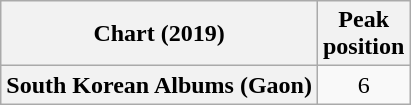<table class="wikitable plainrowheaders" style="text-align:center">
<tr>
<th scope="col">Chart (2019)</th>
<th scope="col">Peak<br>position</th>
</tr>
<tr>
<th scope="row">South Korean Albums (Gaon)</th>
<td>6</td>
</tr>
</table>
